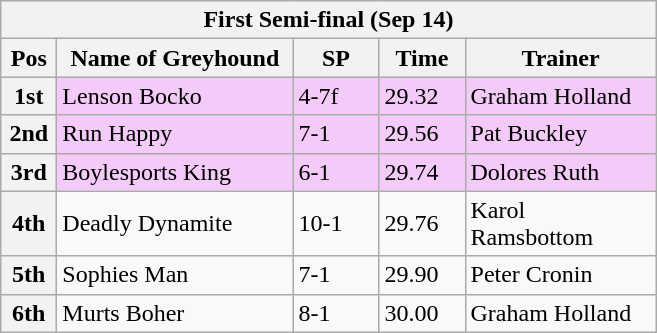<table class="wikitable">
<tr>
<th colspan="6">First Semi-final (Sep 14)</th>
</tr>
<tr>
<th width=30>Pos</th>
<th width=150>Name of Greyhound</th>
<th width=50>SP</th>
<th width=50>Time</th>
<th width=120>Trainer</th>
</tr>
<tr style="background: #f4caf9;">
<th>1st</th>
<td>Lenson Bocko</td>
<td>4-7f</td>
<td>29.32</td>
<td>Graham Holland</td>
</tr>
<tr style="background: #f4caf9;">
<th>2nd</th>
<td>Run Happy</td>
<td>7-1</td>
<td>29.56</td>
<td>Pat Buckley</td>
</tr>
<tr style="background: #f4caf9;">
<th>3rd</th>
<td>Boylesports King</td>
<td>6-1</td>
<td>29.74</td>
<td>Dolores Ruth</td>
</tr>
<tr>
<th>4th</th>
<td>Deadly Dynamite</td>
<td>10-1</td>
<td>29.76</td>
<td>Karol Ramsbottom</td>
</tr>
<tr>
<th>5th</th>
<td>Sophies Man</td>
<td>7-1</td>
<td>29.90</td>
<td>Peter Cronin</td>
</tr>
<tr>
<th>6th</th>
<td>Murts Boher</td>
<td>8-1</td>
<td>30.00</td>
<td>Graham Holland</td>
</tr>
</table>
